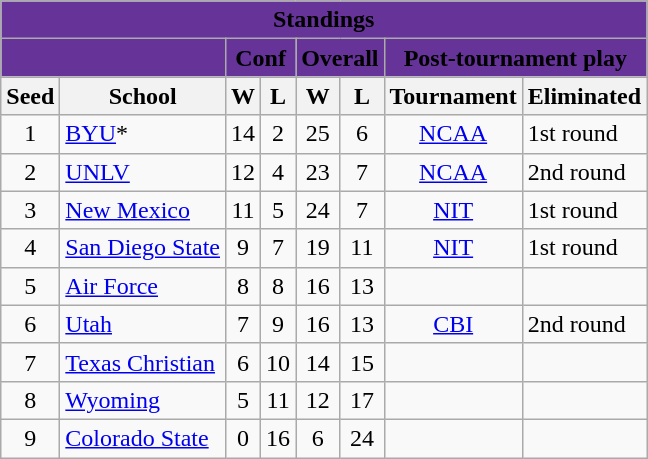<table class="wikitable" style="text-align:center">
<tr bgcolor=#663399>
<td colspan=8><span><strong>Standings</strong></span></td>
</tr>
<tr bgcolor=#663399>
<td colspan=2></td>
<td colspan=2><span><strong>Conf</strong></span></td>
<td colspan=2><span><strong>Overall</strong></span></td>
<td colspan=2><span><strong>Post-tournament play</strong></span></td>
</tr>
<tr>
<th>Seed</th>
<th>School</th>
<th>W</th>
<th>L</th>
<th>W</th>
<th>L</th>
<th>Tournament</th>
<th>Eliminated</th>
</tr>
<tr>
<td>1</td>
<td align=left><a href='#'>BYU</a>*</td>
<td>14</td>
<td>2</td>
<td>25</td>
<td>6</td>
<td><a href='#'>NCAA</a></td>
<td align=left>1st round</td>
</tr>
<tr>
<td>2</td>
<td align=left><a href='#'>UNLV</a></td>
<td>12</td>
<td>4</td>
<td>23</td>
<td>7</td>
<td><a href='#'>NCAA</a></td>
<td align=left>2nd round</td>
</tr>
<tr>
<td>3</td>
<td align=left><a href='#'>New Mexico</a></td>
<td>11</td>
<td>5</td>
<td>24</td>
<td>7</td>
<td><a href='#'>NIT</a></td>
<td align=left>1st round</td>
</tr>
<tr>
<td>4</td>
<td align=left><a href='#'>San Diego State</a></td>
<td>9</td>
<td>7</td>
<td>19</td>
<td>11</td>
<td><a href='#'>NIT</a></td>
<td align=left>1st round</td>
</tr>
<tr>
<td>5</td>
<td align=left><a href='#'>Air Force</a></td>
<td>8</td>
<td>8</td>
<td>16</td>
<td>13</td>
<td></td>
<td></td>
</tr>
<tr>
<td>6</td>
<td align=left><a href='#'>Utah</a></td>
<td>7</td>
<td>9</td>
<td>16</td>
<td>13</td>
<td><a href='#'>CBI</a></td>
<td align=left>2nd round</td>
</tr>
<tr>
<td>7</td>
<td align=left><a href='#'>Texas Christian</a></td>
<td>6</td>
<td>10</td>
<td>14</td>
<td>15</td>
<td></td>
<td></td>
</tr>
<tr>
<td>8</td>
<td align=left><a href='#'>Wyoming</a></td>
<td>5</td>
<td>11</td>
<td>12</td>
<td>17</td>
<td></td>
<td></td>
</tr>
<tr>
<td>9</td>
<td align=left><a href='#'>Colorado State</a></td>
<td>0</td>
<td>16</td>
<td>6</td>
<td>24</td>
<td></td>
<td></td>
</tr>
</table>
